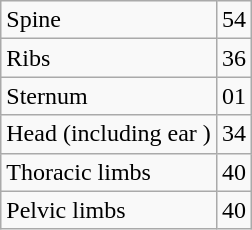<table class="wikitable">
<tr>
<td>Spine</td>
<td>54</td>
</tr>
<tr>
<td>Ribs</td>
<td>36</td>
</tr>
<tr>
<td>Sternum</td>
<td>01</td>
</tr>
<tr>
<td>Head (including ear )</td>
<td>34</td>
</tr>
<tr>
<td>Thoracic limbs</td>
<td>40</td>
</tr>
<tr>
<td>Pelvic limbs</td>
<td>40</td>
</tr>
</table>
